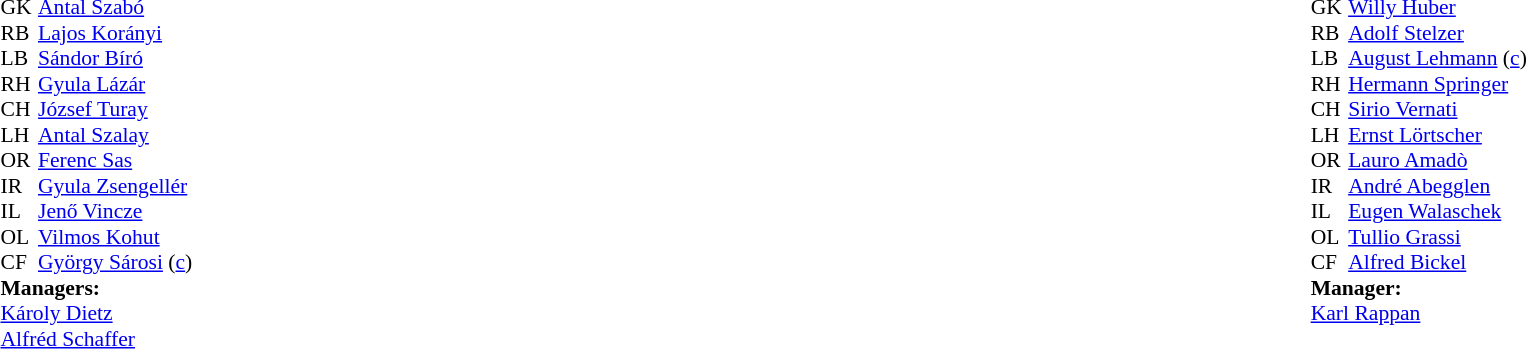<table width="100%">
<tr>
<td valign="top" width="50%"><br><table style="font-size: 90%" cellspacing="0" cellpadding="0">
<tr>
<th width="25"></th>
</tr>
<tr>
<td>GK</td>
<td><a href='#'>Antal Szabó</a></td>
</tr>
<tr>
<td>RB</td>
<td><a href='#'>Lajos Korányi</a></td>
</tr>
<tr>
<td>LB</td>
<td><a href='#'>Sándor Bíró</a></td>
</tr>
<tr>
<td>RH</td>
<td><a href='#'>Gyula Lázár</a></td>
</tr>
<tr>
<td>CH</td>
<td><a href='#'>József Turay</a></td>
</tr>
<tr>
<td>LH</td>
<td><a href='#'>Antal Szalay</a></td>
</tr>
<tr>
<td>OR</td>
<td><a href='#'>Ferenc Sas</a></td>
</tr>
<tr>
<td>IR</td>
<td><a href='#'>Gyula Zsengellér</a></td>
</tr>
<tr>
<td>IL</td>
<td><a href='#'>Jenő Vincze</a></td>
</tr>
<tr>
<td>OL</td>
<td><a href='#'>Vilmos Kohut</a></td>
</tr>
<tr>
<td>CF</td>
<td><a href='#'>György Sárosi</a> (<a href='#'>c</a>)</td>
</tr>
<tr>
<td colspan="4"><strong>Managers:</strong></td>
</tr>
<tr>
<td colspan="4"><a href='#'>Károly Dietz</a><br><a href='#'>Alfréd Schaffer</a></td>
</tr>
</table>
</td>
<td valign="top"></td>
<td valign="top" width="50%"><br><table style="font-size: 90%" cellspacing="0" cellpadding="0" align=center>
<tr>
<th width="25"></th>
</tr>
<tr>
<td>GK</td>
<td><a href='#'>Willy Huber</a></td>
</tr>
<tr>
<td>RB</td>
<td><a href='#'>Adolf Stelzer</a></td>
</tr>
<tr>
<td>LB</td>
<td><a href='#'>August Lehmann</a> (<a href='#'>c</a>)</td>
</tr>
<tr>
<td>RH</td>
<td><a href='#'>Hermann Springer</a></td>
</tr>
<tr>
<td>CH</td>
<td><a href='#'>Sirio Vernati</a></td>
</tr>
<tr>
<td>LH</td>
<td><a href='#'>Ernst Lörtscher</a></td>
</tr>
<tr>
<td>OR</td>
<td><a href='#'>Lauro Amadò</a></td>
</tr>
<tr>
<td>IR</td>
<td><a href='#'>André Abegglen</a></td>
</tr>
<tr>
<td>IL</td>
<td><a href='#'>Eugen Walaschek</a></td>
</tr>
<tr>
<td>OL</td>
<td><a href='#'>Tullio Grassi</a></td>
</tr>
<tr>
<td>CF</td>
<td><a href='#'>Alfred Bickel</a></td>
</tr>
<tr>
<td colspan="4"><strong>Manager:</strong></td>
</tr>
<tr>
<td colspan="4"><a href='#'>Karl Rappan</a></td>
</tr>
</table>
</td>
</tr>
</table>
